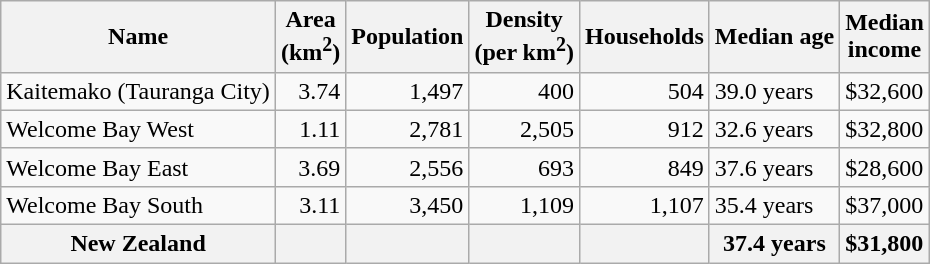<table class="wikitable">
<tr>
<th>Name</th>
<th>Area<br>(km<sup>2</sup>)</th>
<th>Population</th>
<th>Density<br>(per km<sup>2</sup>)</th>
<th>Households</th>
<th>Median age</th>
<th>Median<br>income</th>
</tr>
<tr>
<td>Kaitemako (Tauranga City)</td>
<td style="text-align:right;">3.74</td>
<td style="text-align:right;">1,497</td>
<td style="text-align:right;">400</td>
<td style="text-align:right;">504</td>
<td>39.0 years</td>
<td>$32,600</td>
</tr>
<tr>
<td>Welcome Bay West</td>
<td style="text-align:right;">1.11</td>
<td style="text-align:right;">2,781</td>
<td style="text-align:right;">2,505</td>
<td style="text-align:right;">912</td>
<td>32.6 years</td>
<td>$32,800</td>
</tr>
<tr>
<td>Welcome Bay East</td>
<td style="text-align:right;">3.69</td>
<td style="text-align:right;">2,556</td>
<td style="text-align:right;">693</td>
<td style="text-align:right;">849</td>
<td>37.6 years</td>
<td>$28,600</td>
</tr>
<tr>
<td>Welcome Bay South</td>
<td style="text-align:right;">3.11</td>
<td style="text-align:right;">3,450</td>
<td style="text-align:right;">1,109</td>
<td style="text-align:right;">1,107</td>
<td>35.4 years</td>
<td>$37,000</td>
</tr>
<tr>
<th>New Zealand</th>
<th></th>
<th></th>
<th></th>
<th></th>
<th>37.4 years</th>
<th style="text-align:left;">$31,800</th>
</tr>
</table>
